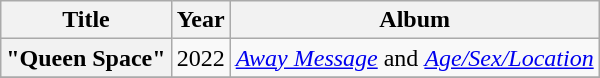<table class="wikitable plainrowheaders" style="text-align:center;">
<tr>
<th scope="col">Title</th>
<th scope="col">Year</th>
<th scope="col">Album</th>
</tr>
<tr>
<th scope="row">"Queen Space"<br></th>
<td>2022</td>
<td><em><a href='#'>Away Message</a></em> and <em><a href='#'>Age/Sex/Location</a></em></td>
</tr>
<tr>
</tr>
</table>
